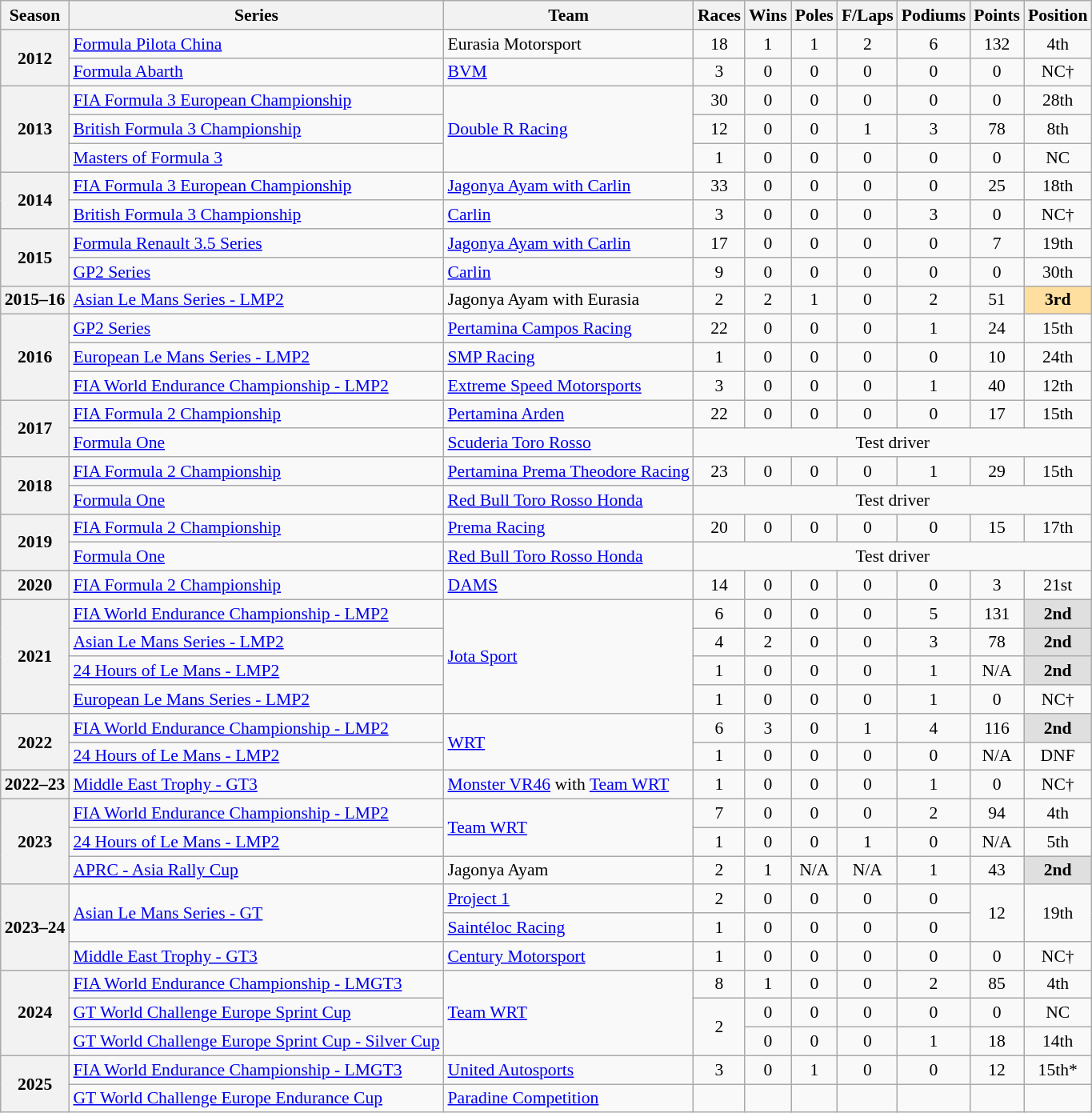<table class="wikitable" style="font-size: 90%; text-align:center">
<tr>
<th>Season</th>
<th>Series</th>
<th>Team</th>
<th>Races</th>
<th>Wins</th>
<th>Poles</th>
<th>F/Laps</th>
<th>Podiums</th>
<th>Points</th>
<th>Position</th>
</tr>
<tr>
<th rowspan=2>2012</th>
<td align=left><a href='#'>Formula Pilota China</a></td>
<td align=left>Eurasia Motorsport</td>
<td>18</td>
<td>1</td>
<td>1</td>
<td>2</td>
<td>6</td>
<td>132</td>
<td>4th</td>
</tr>
<tr>
<td align=left><a href='#'>Formula Abarth</a></td>
<td align=left><a href='#'>BVM</a></td>
<td>3</td>
<td>0</td>
<td>0</td>
<td>0</td>
<td>0</td>
<td>0</td>
<td>NC†</td>
</tr>
<tr>
<th rowspan=3>2013</th>
<td align=left><a href='#'>FIA Formula 3 European Championship</a></td>
<td align=left rowspan=3><a href='#'>Double R Racing</a></td>
<td>30</td>
<td>0</td>
<td>0</td>
<td>0</td>
<td>0</td>
<td>0</td>
<td>28th</td>
</tr>
<tr>
<td align=left><a href='#'>British Formula 3 Championship</a></td>
<td>12</td>
<td>0</td>
<td>0</td>
<td>1</td>
<td>3</td>
<td>78</td>
<td>8th</td>
</tr>
<tr>
<td align=left><a href='#'>Masters of Formula 3</a></td>
<td>1</td>
<td>0</td>
<td>0</td>
<td>0</td>
<td>0</td>
<td>0</td>
<td>NC</td>
</tr>
<tr>
<th rowspan=2>2014</th>
<td align=left><a href='#'>FIA Formula 3 European Championship</a></td>
<td align=left><a href='#'>Jagonya Ayam with Carlin</a></td>
<td>33</td>
<td>0</td>
<td>0</td>
<td>0</td>
<td>0</td>
<td>25</td>
<td>18th</td>
</tr>
<tr>
<td align=left><a href='#'>British Formula 3 Championship</a></td>
<td align=left><a href='#'>Carlin</a></td>
<td>3</td>
<td>0</td>
<td>0</td>
<td>0</td>
<td>3</td>
<td>0</td>
<td>NC†</td>
</tr>
<tr>
<th rowspan=2>2015</th>
<td align=left><a href='#'>Formula Renault 3.5 Series</a></td>
<td align=left><a href='#'>Jagonya Ayam with Carlin</a></td>
<td>17</td>
<td>0</td>
<td>0</td>
<td>0</td>
<td>0</td>
<td>7</td>
<td>19th</td>
</tr>
<tr>
<td align=left><a href='#'>GP2 Series</a></td>
<td align=left><a href='#'>Carlin</a></td>
<td>9</td>
<td>0</td>
<td>0</td>
<td>0</td>
<td>0</td>
<td>0</td>
<td>30th</td>
</tr>
<tr>
<th>2015–16</th>
<td align=left><a href='#'>Asian Le Mans Series - LMP2</a></td>
<td align=left>Jagonya Ayam with Eurasia</td>
<td>2</td>
<td>2</td>
<td>1</td>
<td>0</td>
<td>2</td>
<td>51</td>
<td style="background:#FFDF9F;"><strong>3rd</strong></td>
</tr>
<tr>
<th rowspan=3>2016</th>
<td align=left><a href='#'>GP2 Series</a></td>
<td align=left><a href='#'>Pertamina Campos Racing</a></td>
<td>22</td>
<td>0</td>
<td>0</td>
<td>0</td>
<td>1</td>
<td>24</td>
<td>15th</td>
</tr>
<tr>
<td align=left><a href='#'>European Le Mans Series - LMP2</a></td>
<td align=left><a href='#'>SMP Racing</a></td>
<td>1</td>
<td>0</td>
<td>0</td>
<td>0</td>
<td>0</td>
<td>10</td>
<td>24th</td>
</tr>
<tr>
<td align=left><a href='#'>FIA World Endurance Championship - LMP2</a></td>
<td align=left><a href='#'>Extreme Speed Motorsports</a></td>
<td>3</td>
<td>0</td>
<td>0</td>
<td>0</td>
<td>1</td>
<td>40</td>
<td>12th</td>
</tr>
<tr>
<th rowspan="2">2017</th>
<td align=left><a href='#'>FIA Formula 2 Championship</a></td>
<td align=left><a href='#'>Pertamina Arden</a></td>
<td>22</td>
<td>0</td>
<td>0</td>
<td>0</td>
<td>0</td>
<td>17</td>
<td>15th</td>
</tr>
<tr>
<td align=left><a href='#'>Formula One</a></td>
<td align=left><a href='#'>Scuderia Toro Rosso</a></td>
<td colspan="7">Test driver</td>
</tr>
<tr>
<th rowspan="2">2018</th>
<td align="left"><a href='#'>FIA Formula 2 Championship</a></td>
<td align="left"><a href='#'>Pertamina Prema Theodore Racing</a></td>
<td>23</td>
<td>0</td>
<td>0</td>
<td>0</td>
<td>1</td>
<td>29</td>
<td>15th</td>
</tr>
<tr>
<td align=left><a href='#'>Formula One</a></td>
<td align=left><a href='#'>Red Bull Toro Rosso Honda</a></td>
<td colspan="7">Test driver</td>
</tr>
<tr>
<th rowspan="2">2019</th>
<td align="left"><a href='#'>FIA Formula 2 Championship</a></td>
<td align="left"><a href='#'>Prema Racing</a></td>
<td>20</td>
<td>0</td>
<td>0</td>
<td>0</td>
<td>0</td>
<td>15</td>
<td>17th</td>
</tr>
<tr>
<td align=left><a href='#'>Formula One</a></td>
<td align=left><a href='#'>Red Bull Toro Rosso Honda</a></td>
<td colspan="7">Test driver</td>
</tr>
<tr>
<th>2020</th>
<td align=left><a href='#'>FIA Formula 2 Championship</a></td>
<td align=left><a href='#'>DAMS</a></td>
<td>14</td>
<td>0</td>
<td>0</td>
<td>0</td>
<td>0</td>
<td>3</td>
<td>21st</td>
</tr>
<tr>
<th rowspan=4>2021</th>
<td align=left><a href='#'>FIA World Endurance Championship - LMP2</a></td>
<td align=left rowspan=4><a href='#'>Jota Sport</a></td>
<td>6</td>
<td>0</td>
<td>0</td>
<td>0</td>
<td>5</td>
<td>131</td>
<td style="background:#DFDFDF;"><strong>2nd</strong></td>
</tr>
<tr>
<td align=left><a href='#'>Asian Le Mans Series - LMP2</a></td>
<td>4</td>
<td>2</td>
<td>0</td>
<td>0</td>
<td>3</td>
<td>78</td>
<td style="background:#DFDFDF;"><strong>2nd</strong></td>
</tr>
<tr>
<td align=left><a href='#'>24 Hours of Le Mans - LMP2</a></td>
<td>1</td>
<td>0</td>
<td>0</td>
<td>0</td>
<td>1</td>
<td>N/A</td>
<td style="background:#DFDFDF;"><strong>2nd</strong></td>
</tr>
<tr>
<td align=left><a href='#'>European Le Mans Series - LMP2</a></td>
<td>1</td>
<td>0</td>
<td>0</td>
<td>0</td>
<td>1</td>
<td>0</td>
<td>NC†</td>
</tr>
<tr>
<th rowspan="2">2022</th>
<td align=left><a href='#'>FIA World Endurance Championship - LMP2</a></td>
<td rowspan="2" align="left"><a href='#'>WRT</a></td>
<td>6</td>
<td>3</td>
<td>0</td>
<td>1</td>
<td>4</td>
<td>116</td>
<td style="background:#DFDFDF;"><strong>2nd</strong></td>
</tr>
<tr>
<td align=left><a href='#'>24 Hours of Le Mans - LMP2</a></td>
<td>1</td>
<td>0</td>
<td>0</td>
<td>0</td>
<td>0</td>
<td>N/A</td>
<td>DNF</td>
</tr>
<tr>
<th>2022–23</th>
<td align="left"><a href='#'>Middle East Trophy - GT3</a></td>
<td align="left"><a href='#'>Monster VR46</a> with <a href='#'>Team WRT</a></td>
<td>1</td>
<td>0</td>
<td>0</td>
<td>0</td>
<td>1</td>
<td>0</td>
<td>NC†</td>
</tr>
<tr>
<th rowspan="3">2023</th>
<td align=left><a href='#'>FIA World Endurance Championship - LMP2</a></td>
<td rowspan="2" align="left"><a href='#'>Team WRT</a></td>
<td>7</td>
<td>0</td>
<td>0</td>
<td>0</td>
<td>2</td>
<td>94</td>
<td>4th</td>
</tr>
<tr>
<td align=left><a href='#'>24 Hours of Le Mans - LMP2</a></td>
<td>1</td>
<td>0</td>
<td>0</td>
<td>1</td>
<td>0</td>
<td>N/A</td>
<td>5th</td>
</tr>
<tr>
<td align="left"><a href='#'>APRC - Asia Rally Cup</a></td>
<td align="left">Jagonya Ayam</td>
<td>2</td>
<td>1</td>
<td>N/A</td>
<td>N/A</td>
<td>1</td>
<td>43</td>
<td style="background:#DFDFDF;"><strong>2nd</strong></td>
</tr>
<tr>
<th rowspan="3">2023–24</th>
<td rowspan="2" align="left"><a href='#'>Asian Le Mans Series - GT</a></td>
<td align=left><a href='#'>Project 1</a></td>
<td>2</td>
<td>0</td>
<td>0</td>
<td>0</td>
<td>0</td>
<td rowspan="2">12</td>
<td rowspan="2">19th</td>
</tr>
<tr>
<td align=left><a href='#'>Saintéloc Racing</a></td>
<td>1</td>
<td>0</td>
<td>0</td>
<td>0</td>
<td>0</td>
</tr>
<tr>
<td align=left><a href='#'>Middle East Trophy - GT3</a></td>
<td align=left><a href='#'>Century Motorsport</a></td>
<td>1</td>
<td>0</td>
<td>0</td>
<td>0</td>
<td>0</td>
<td>0</td>
<td>NC†</td>
</tr>
<tr>
<th rowspan="3">2024</th>
<td align=left><a href='#'>FIA World Endurance Championship - LMGT3</a></td>
<td rowspan="3" align="left"><a href='#'>Team WRT</a></td>
<td>8</td>
<td>1</td>
<td>0</td>
<td>0</td>
<td>2</td>
<td>85</td>
<td>4th</td>
</tr>
<tr>
<td align=left><a href='#'>GT World Challenge Europe Sprint Cup</a></td>
<td rowspan="2">2</td>
<td>0</td>
<td>0</td>
<td>0</td>
<td>0</td>
<td>0</td>
<td>NC</td>
</tr>
<tr>
<td align=left><a href='#'>GT World Challenge Europe Sprint Cup - Silver Cup</a></td>
<td>0</td>
<td>0</td>
<td>0</td>
<td>1</td>
<td>18</td>
<td>14th</td>
</tr>
<tr>
<th rowspan="2">2025</th>
<td align=left><a href='#'>FIA World Endurance Championship - LMGT3</a></td>
<td align=left><a href='#'>United Autosports</a></td>
<td>3</td>
<td>0</td>
<td>1</td>
<td>0</td>
<td>0</td>
<td>12</td>
<td>15th*</td>
</tr>
<tr>
<td align=left><a href='#'>GT World Challenge Europe Endurance Cup</a></td>
<td align=left><a href='#'>Paradine Competition</a></td>
<td></td>
<td></td>
<td></td>
<td></td>
<td></td>
<td></td>
<td></td>
</tr>
</table>
